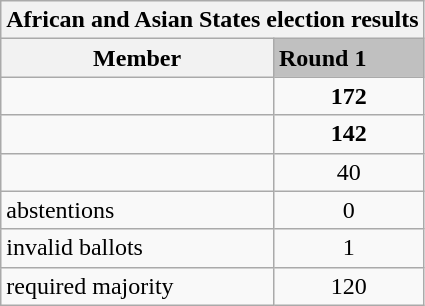<table class="wikitable collapsible">
<tr>
<th colspan="2">African and Asian States election results</th>
</tr>
<tr>
<th>Member</th>
<td style="background:silver;"><strong>Round 1</strong></td>
</tr>
<tr>
<td></td>
<td style="text-align:center;"><strong>172</strong></td>
</tr>
<tr>
<td></td>
<td style="text-align:center;"><strong>142</strong></td>
</tr>
<tr>
<td></td>
<td style="text-align:center;">40</td>
</tr>
<tr>
<td>abstentions</td>
<td style="text-align:center;">0</td>
</tr>
<tr>
<td>invalid ballots</td>
<td style="text-align:center;">1</td>
</tr>
<tr>
<td>required majority</td>
<td style="text-align:center;">120</td>
</tr>
</table>
